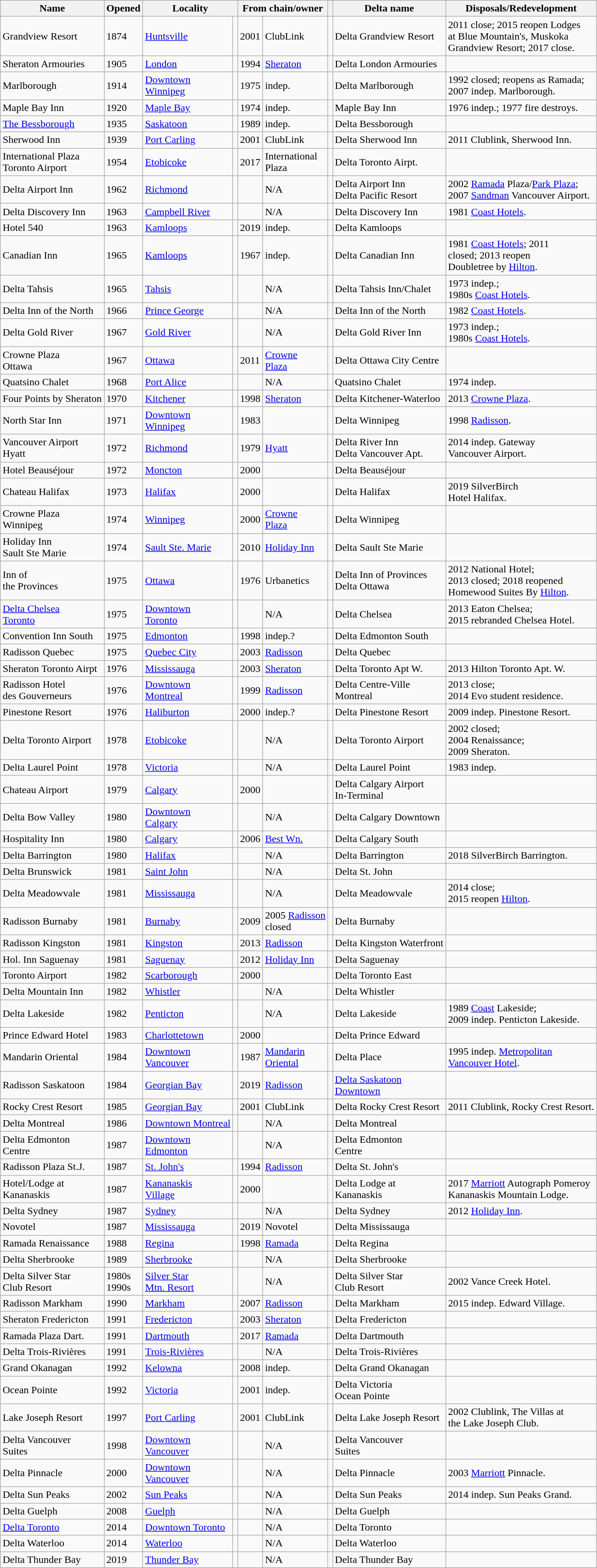<table class="wikitable mw-collapsible mw-collapsed">
<tr>
<th class="unsortable">Name</th>
<th>Opened</th>
<th colspan="2">Locality</th>
<th colspan="2">From chain/owner</th>
<th></th>
<th>Delta name</th>
<th>Disposals/Redevelopment</th>
</tr>
<tr>
<td>Grandview Resort</td>
<td>1874</td>
<td><a href='#'>Huntsville</a></td>
<td></td>
<td>2001</td>
<td>ClubLink</td>
<td></td>
<td>Delta Grandview Resort</td>
<td>2011 close; 2015 reopen Lodges<br>at Blue Mountain's, Muskoka<br>Grandview Resort; 2017 close.</td>
</tr>
<tr>
<td>Sheraton Armouries</td>
<td>1905</td>
<td><a href='#'>London</a></td>
<td></td>
<td>1994</td>
<td><a href='#'>Sheraton</a></td>
<td></td>
<td>Delta London Armouries</td>
<td></td>
</tr>
<tr>
<td>Marlborough</td>
<td>1914</td>
<td><a href='#'>Downtown<br>Winnipeg</a></td>
<td></td>
<td>1975</td>
<td>indep.</td>
<td></td>
<td>Delta Marlborough</td>
<td>1992 closed; reopens as Ramada;<br> 2007 indep. Marlborough.</td>
</tr>
<tr>
<td>Maple Bay Inn</td>
<td>1920</td>
<td><a href='#'>Maple Bay</a></td>
<td></td>
<td>1974</td>
<td>indep.</td>
<td></td>
<td>Maple Bay Inn</td>
<td>1976 indep.; 1977 fire destroys.</td>
</tr>
<tr>
<td><a href='#'>The Bessborough</a></td>
<td>1935</td>
<td><a href='#'>Saskatoon</a></td>
<td></td>
<td>1989</td>
<td>indep.</td>
<td></td>
<td>Delta Bessborough</td>
<td></td>
</tr>
<tr>
<td>Sherwood Inn</td>
<td>1939</td>
<td><a href='#'>Port Carling</a></td>
<td></td>
<td>2001</td>
<td>ClubLink</td>
<td></td>
<td>Delta Sherwood Inn</td>
<td>2011 Clublink, Sherwood Inn.</td>
</tr>
<tr>
<td>International Plaza<br>Toronto Airport</td>
<td>1954</td>
<td><a href='#'>Etobicoke</a></td>
<td></td>
<td>2017</td>
<td>International<br>Plaza</td>
<td></td>
<td>Delta Toronto Airpt.</td>
<td></td>
</tr>
<tr>
<td>Delta Airport Inn</td>
<td>1962</td>
<td><a href='#'>Richmond</a></td>
<td></td>
<td></td>
<td>N/A</td>
<td></td>
<td>Delta Airport Inn<br>Delta Pacific Resort</td>
<td>2002 <a href='#'>Ramada</a> Plaza/<a href='#'>Park Plaza</a>;<br>2007 <a href='#'>Sandman</a> Vancouver Airport.</td>
</tr>
<tr>
<td>Delta Discovery Inn</td>
<td>1963</td>
<td><a href='#'>Campbell River</a></td>
<td></td>
<td></td>
<td>N/A</td>
<td></td>
<td>Delta Discovery Inn</td>
<td>1981 <a href='#'>Coast Hotels</a>.</td>
</tr>
<tr>
<td>Hotel 540</td>
<td>1963</td>
<td><a href='#'>Kamloops</a></td>
<td></td>
<td>2019</td>
<td>indep.</td>
<td></td>
<td>Delta Kamloops</td>
<td></td>
</tr>
<tr>
<td>Canadian Inn</td>
<td>1965</td>
<td><a href='#'>Kamloops</a></td>
<td></td>
<td>1967</td>
<td>indep.</td>
<td></td>
<td>Delta Canadian Inn</td>
<td>1981 <a href='#'>Coast Hotels</a>; 2011<br>closed; 2013 reopen<br>Doubletree by <a href='#'>Hilton</a>.</td>
</tr>
<tr>
<td>Delta Tahsis</td>
<td>1965</td>
<td><a href='#'>Tahsis</a></td>
<td></td>
<td></td>
<td>N/A</td>
<td></td>
<td>Delta Tahsis Inn/Chalet</td>
<td>1973 indep.;<br>1980s <a href='#'>Coast Hotels</a>.</td>
</tr>
<tr>
<td>Delta Inn of the North</td>
<td>1966</td>
<td><a href='#'>Prince George</a></td>
<td></td>
<td></td>
<td>N/A</td>
<td></td>
<td>Delta Inn of the North</td>
<td>1982 <a href='#'>Coast Hotels</a>.</td>
</tr>
<tr>
<td>Delta Gold River</td>
<td>1967</td>
<td><a href='#'>Gold River</a></td>
<td></td>
<td></td>
<td>N/A</td>
<td></td>
<td>Delta Gold River Inn</td>
<td>1973 indep.;<br>1980s <a href='#'>Coast Hotels</a>.</td>
</tr>
<tr>
<td>Crowne Plaza<br>Ottawa</td>
<td>1967</td>
<td><a href='#'>Ottawa</a></td>
<td></td>
<td>2011</td>
<td><a href='#'> Crowne<br>Plaza</a></td>
<td></td>
<td>Delta Ottawa City Centre</td>
<td></td>
</tr>
<tr>
<td>Quatsino Chalet</td>
<td>1968</td>
<td><a href='#'>Port Alice</a></td>
<td></td>
<td></td>
<td>N/A</td>
<td></td>
<td>Quatsino Chalet</td>
<td>1974 indep.</td>
</tr>
<tr>
<td>Four Points by Sheraton</td>
<td>1970</td>
<td><a href='#'>Kitchener</a></td>
<td></td>
<td>1998</td>
<td><a href='#'>Sheraton</a></td>
<td></td>
<td>Delta Kitchener-Waterloo</td>
<td>2013 <a href='#'>Crowne Plaza</a>.</td>
</tr>
<tr>
<td>North Star Inn</td>
<td>1971</td>
<td><a href='#'>Downtown<br>Winnipeg</a></td>
<td></td>
<td>1983</td>
<td></td>
<td></td>
<td>Delta Winnipeg</td>
<td>1998 <a href='#'>Radisson</a>.</td>
</tr>
<tr>
<td>Vancouver Airport<br>Hyatt</td>
<td>1972</td>
<td><a href='#'>Richmond</a></td>
<td></td>
<td>1979</td>
<td><a href='#'>Hyatt</a></td>
<td></td>
<td>Delta River Inn <br>Delta Vancouver Apt.</td>
<td>2014 indep. Gateway<br>Vancouver Airport.</td>
</tr>
<tr>
<td>Hotel Beauséjour</td>
<td>1972</td>
<td><a href='#'>Moncton</a></td>
<td></td>
<td>2000</td>
<td></td>
<td></td>
<td>Delta Beauséjour</td>
<td></td>
</tr>
<tr>
<td>Chateau Halifax</td>
<td>1973</td>
<td><a href='#'>Halifax</a></td>
<td></td>
<td>2000</td>
<td></td>
<td></td>
<td>Delta Halifax</td>
<td>2019 SilverBirch<br>Hotel Halifax.</td>
</tr>
<tr>
<td>Crowne Plaza<br>Winnipeg</td>
<td>1974</td>
<td><a href='#'>Winnipeg</a></td>
<td></td>
<td>2000</td>
<td><a href='#'> Crowne<br>Plaza</a></td>
<td></td>
<td>Delta Winnipeg</td>
<td></td>
</tr>
<tr>
<td>Holiday Inn<br>Sault Ste Marie</td>
<td>1974</td>
<td><a href='#'>Sault Ste. Marie</a></td>
<td></td>
<td>2010</td>
<td><a href='#'>Holiday Inn</a></td>
<td></td>
<td>Delta Sault Ste Marie</td>
<td></td>
</tr>
<tr>
<td>Inn of<br>the Provinces</td>
<td>1975</td>
<td><a href='#'>Ottawa</a></td>
<td></td>
<td>1976</td>
<td>Urbanetics</td>
<td></td>
<td>Delta Inn of Provinces<br> Delta Ottawa</td>
<td>2012 National Hotel;<br>2013 closed; 2018 reopened<br>Homewood Suites By <a href='#'>Hilton</a>.</td>
</tr>
<tr>
<td><a href='#'>Delta Chelsea<br>Toronto</a></td>
<td>1975</td>
<td><a href='#'>Downtown<br>Toronto</a></td>
<td></td>
<td></td>
<td>N/A</td>
<td></td>
<td>Delta Chelsea</td>
<td>2013 Eaton Chelsea;<br>2015 rebranded Chelsea Hotel.</td>
</tr>
<tr>
<td>Convention Inn South</td>
<td>1975</td>
<td><a href='#'>Edmonton</a></td>
<td></td>
<td>1998</td>
<td>indep.?</td>
<td></td>
<td>Delta Edmonton South</td>
<td></td>
</tr>
<tr>
<td>Radisson Quebec</td>
<td>1975</td>
<td><a href='#'>Quebec City</a></td>
<td></td>
<td>2003</td>
<td><a href='#'>Radisson</a></td>
<td></td>
<td>Delta Quebec</td>
<td></td>
</tr>
<tr>
<td>Sheraton Toronto Airpt</td>
<td>1976</td>
<td><a href='#'>Mississauga</a></td>
<td></td>
<td>2003</td>
<td><a href='#'>Sheraton</a></td>
<td></td>
<td>Delta Toronto Apt W.</td>
<td>2013 Hilton Toronto Apt. W.</td>
</tr>
<tr>
<td>Radisson Hotel<br>des Gouverneurs</td>
<td>1976</td>
<td><a href='#'>Downtown<br>Montreal</a></td>
<td></td>
<td>1999</td>
<td><a href='#'>Radisson</a></td>
<td></td>
<td>Delta Centre-Ville<br>Montreal</td>
<td>2013 close;<br>2014 Evo student residence.</td>
</tr>
<tr>
<td>Pinestone Resort</td>
<td>1976</td>
<td><a href='#'>Haliburton</a></td>
<td></td>
<td>2000</td>
<td>indep.?</td>
<td></td>
<td>Delta Pinestone Resort</td>
<td>2009 indep. Pinestone Resort.</td>
</tr>
<tr>
<td>Delta Toronto Airport</td>
<td>1978</td>
<td><a href='#'>Etobicoke</a></td>
<td></td>
<td></td>
<td>N/A</td>
<td></td>
<td>Delta Toronto Airport</td>
<td>2002 closed;<br>2004 Renaissance;<br>2009 Sheraton.</td>
</tr>
<tr>
<td>Delta Laurel Point</td>
<td>1978</td>
<td><a href='#'>Victoria</a></td>
<td></td>
<td></td>
<td>N/A</td>
<td></td>
<td>Delta Laurel Point</td>
<td>1983 indep.</td>
</tr>
<tr>
<td>Chateau Airport</td>
<td>1979</td>
<td><a href='#'>Calgary</a></td>
<td></td>
<td>2000</td>
<td></td>
<td></td>
<td>Delta Calgary Airport<br>In-Terminal</td>
<td></td>
</tr>
<tr>
<td>Delta Bow Valley</td>
<td>1980</td>
<td><a href='#'>Downtown<br>Calgary</a></td>
<td></td>
<td></td>
<td>N/A</td>
<td></td>
<td>Delta Calgary Downtown</td>
<td></td>
</tr>
<tr>
<td>Hospitality Inn</td>
<td>1980</td>
<td><a href='#'>Calgary</a></td>
<td></td>
<td>2006</td>
<td><a href='#'>Best Wn.</a></td>
<td></td>
<td>Delta Calgary South</td>
<td></td>
</tr>
<tr>
<td>Delta Barrington</td>
<td>1980</td>
<td><a href='#'>Halifax</a></td>
<td></td>
<td></td>
<td>N/A</td>
<td></td>
<td>Delta Barrington</td>
<td>2018 SilverBirch Barrington.</td>
</tr>
<tr>
<td>Delta Brunswick</td>
<td>1981</td>
<td><a href='#'>Saint John</a></td>
<td></td>
<td></td>
<td>N/A</td>
<td></td>
<td>Delta St. John</td>
<td></td>
</tr>
<tr>
<td>Delta Meadowvale</td>
<td>1981</td>
<td><a href='#'>Mississauga</a></td>
<td></td>
<td></td>
<td>N/A</td>
<td></td>
<td>Delta Meadowvale</td>
<td>2014 close;<br>2015 reopen <a href='#'>Hilton</a>.</td>
</tr>
<tr>
<td>Radisson Burnaby</td>
<td>1981</td>
<td><a href='#'>Burnaby</a></td>
<td></td>
<td>2009</td>
<td>2005 <a href='#'>Radisson</a><br>closed</td>
<td></td>
<td>Delta Burnaby</td>
<td></td>
</tr>
<tr>
<td>Radisson Kingston</td>
<td>1981</td>
<td><a href='#'>Kingston</a></td>
<td></td>
<td>2013</td>
<td><a href='#'>Radisson</a></td>
<td></td>
<td>Delta Kingston Waterfront</td>
<td></td>
</tr>
<tr>
<td>Hol. Inn Saguenay</td>
<td>1981</td>
<td><a href='#'>Saguenay</a></td>
<td></td>
<td>2012</td>
<td><a href='#'>Holiday Inn</a></td>
<td></td>
<td>Delta Saguenay</td>
<td></td>
</tr>
<tr>
<td>Toronto Airport</td>
<td>1982</td>
<td><a href='#'>Scarborough</a></td>
<td></td>
<td>2000</td>
<td></td>
<td></td>
<td>Delta Toronto East</td>
<td></td>
</tr>
<tr>
<td>Delta Mountain Inn</td>
<td>1982</td>
<td><a href='#'>Whistler</a></td>
<td></td>
<td></td>
<td>N/A</td>
<td></td>
<td>Delta Whistler</td>
<td></td>
</tr>
<tr>
<td>Delta Lakeside</td>
<td>1982</td>
<td><a href='#'>Penticton</a></td>
<td></td>
<td></td>
<td>N/A</td>
<td></td>
<td>Delta Lakeside</td>
<td>1989 <a href='#'>Coast</a> Lakeside;<br>2009 indep. Penticton Lakeside.</td>
</tr>
<tr>
<td>Prince Edward Hotel</td>
<td>1983</td>
<td><a href='#'>Charlottetown</a></td>
<td></td>
<td>2000</td>
<td></td>
<td></td>
<td>Delta Prince Edward</td>
<td></td>
</tr>
<tr>
<td>Mandarin Oriental</td>
<td>1984</td>
<td><a href='#'>Downtown<br>Vancouver</a></td>
<td></td>
<td>1987</td>
<td><a href='#'>Mandarin <br> Oriental</a></td>
<td></td>
<td>Delta Place</td>
<td>1995 indep. <a href='#'>Metropolitan<br>Vancouver Hotel</a>.</td>
</tr>
<tr>
<td>Radisson Saskatoon</td>
<td>1984</td>
<td><a href='#'>Georgian Bay</a></td>
<td></td>
<td>2019</td>
<td><a href='#'>Radisson</a></td>
<td></td>
<td><a href='#'>Delta Saskatoon<br>Downtown</a></td>
<td></td>
</tr>
<tr>
<td>Rocky Crest Resort</td>
<td>1985</td>
<td><a href='#'>Georgian Bay</a></td>
<td></td>
<td>2001</td>
<td>ClubLink</td>
<td></td>
<td>Delta Rocky Crest Resort</td>
<td>2011 Clublink, Rocky Crest Resort.</td>
</tr>
<tr>
<td>Delta Montreal</td>
<td>1986</td>
<td><a href='#'>Downtown Montreal</a></td>
<td></td>
<td></td>
<td>N/A</td>
<td></td>
<td>Delta Montreal</td>
<td></td>
</tr>
<tr>
<td>Delta Edmonton <br>Centre</td>
<td>1987</td>
<td><a href='#'>Downtown<br>Edmonton</a></td>
<td></td>
<td></td>
<td>N/A</td>
<td></td>
<td>Delta Edmonton<br>Centre</td>
<td></td>
</tr>
<tr>
<td>Radisson Plaza St.J.</td>
<td>1987</td>
<td><a href='#'>St. John's</a></td>
<td></td>
<td>1994</td>
<td><a href='#'>Radisson</a></td>
<td></td>
<td>Delta St. John's</td>
<td></td>
</tr>
<tr>
<td>Hotel/Lodge at<br>Kananaskis</td>
<td>1987</td>
<td><a href='#'>Kananaskis<br>Village</a></td>
<td></td>
<td>2000</td>
<td></td>
<td></td>
<td>Delta Lodge at<br>Kananaskis</td>
<td>2017 <a href='#'>Marriott</a> Autograph Pomeroy<br>Kananaskis Mountain Lodge.</td>
</tr>
<tr>
<td>Delta Sydney</td>
<td>1987</td>
<td><a href='#'>Sydney</a></td>
<td></td>
<td></td>
<td>N/A</td>
<td></td>
<td>Delta Sydney</td>
<td>2012 <a href='#'>Holiday Inn</a>.</td>
</tr>
<tr>
<td>Novotel</td>
<td>1987</td>
<td><a href='#'>Mississauga</a></td>
<td></td>
<td>2019</td>
<td>Novotel</td>
<td></td>
<td>Delta Mississauga</td>
<td></td>
</tr>
<tr>
<td>Ramada Renaissance</td>
<td>1988</td>
<td><a href='#'>Regina</a></td>
<td></td>
<td>1998</td>
<td><a href='#'>Ramada</a></td>
<td></td>
<td>Delta Regina</td>
<td></td>
</tr>
<tr>
<td>Delta Sherbrooke</td>
<td>1989</td>
<td><a href='#'>Sherbrooke</a></td>
<td></td>
<td></td>
<td>N/A</td>
<td></td>
<td>Delta Sherbrooke</td>
<td></td>
</tr>
<tr>
<td>Delta Silver Star<br>Club Resort</td>
<td>1980s<br>1990s</td>
<td><a href='#'>Silver Star<br>Mtn. Resort</a></td>
<td></td>
<td></td>
<td>N/A</td>
<td></td>
<td>Delta Silver Star<br>Club Resort</td>
<td>2002 Vance Creek Hotel.</td>
</tr>
<tr>
<td>Radisson Markham</td>
<td>1990</td>
<td><a href='#'>Markham</a></td>
<td></td>
<td>2007</td>
<td><a href='#'>Radisson</a></td>
<td></td>
<td>Delta Markham</td>
<td>2015 indep. Edward Village.</td>
</tr>
<tr>
<td>Sheraton Fredericton</td>
<td>1991</td>
<td><a href='#'>Fredericton</a></td>
<td></td>
<td>2003</td>
<td><a href='#'>Sheraton</a></td>
<td></td>
<td>Delta Fredericton</td>
<td></td>
</tr>
<tr>
<td>Ramada Plaza Dart.</td>
<td>1991</td>
<td><a href='#'>Dartmouth</a></td>
<td></td>
<td>2017</td>
<td><a href='#'>Ramada</a></td>
<td></td>
<td>Delta Dartmouth</td>
<td></td>
</tr>
<tr>
<td>Delta Trois-Rivières</td>
<td>1991</td>
<td><a href='#'>Trois-Rivières</a></td>
<td></td>
<td></td>
<td>N/A</td>
<td></td>
<td>Delta Trois-Rivières</td>
<td></td>
</tr>
<tr>
<td>Grand Okanagan</td>
<td>1992</td>
<td><a href='#'>Kelowna</a></td>
<td></td>
<td>2008</td>
<td>indep.</td>
<td></td>
<td>Delta Grand Okanagan</td>
<td></td>
</tr>
<tr>
<td>Ocean Pointe</td>
<td>1992</td>
<td><a href='#'>Victoria</a></td>
<td></td>
<td>2001</td>
<td>indep.</td>
<td></td>
<td>Delta Victoria<br>Ocean Pointe</td>
<td></td>
</tr>
<tr>
<td>Lake Joseph Resort</td>
<td>1997</td>
<td><a href='#'>Port Carling</a></td>
<td></td>
<td>2001</td>
<td>ClubLink</td>
<td></td>
<td>Delta Lake Joseph Resort</td>
<td>2002 Clublink, The Villas at<br>the Lake Joseph Club.</td>
</tr>
<tr>
<td>Delta Vancouver<br>Suites</td>
<td>1998</td>
<td><a href='#'>Downtown<br>Vancouver</a></td>
<td></td>
<td></td>
<td>N/A</td>
<td></td>
<td>Delta Vancouver<br>Suites</td>
<td></td>
</tr>
<tr>
<td>Delta Pinnacle</td>
<td>2000</td>
<td><a href='#'>Downtown<br>Vancouver</a></td>
<td></td>
<td></td>
<td>N/A</td>
<td></td>
<td>Delta Pinnacle</td>
<td>2003 <a href='#'>Marriott</a> Pinnacle.</td>
</tr>
<tr>
<td>Delta Sun Peaks</td>
<td>2002</td>
<td><a href='#'>Sun Peaks</a></td>
<td></td>
<td></td>
<td>N/A</td>
<td></td>
<td>Delta Sun Peaks</td>
<td>2014 indep. Sun Peaks Grand.</td>
</tr>
<tr>
<td>Delta Guelph</td>
<td>2008</td>
<td><a href='#'>Guelph</a></td>
<td></td>
<td></td>
<td>N/A</td>
<td></td>
<td>Delta Guelph</td>
<td></td>
</tr>
<tr>
<td><a href='#'>Delta Toronto</a></td>
<td>2014</td>
<td><a href='#'>Downtown Toronto</a></td>
<td></td>
<td></td>
<td>N/A</td>
<td></td>
<td>Delta Toronto</td>
<td></td>
</tr>
<tr>
<td>Delta Waterloo</td>
<td>2014</td>
<td><a href='#'>Waterloo</a></td>
<td></td>
<td></td>
<td>N/A</td>
<td></td>
<td>Delta Waterloo</td>
<td></td>
</tr>
<tr>
<td>Delta Thunder Bay</td>
<td>2019</td>
<td><a href='#'>Thunder Bay</a></td>
<td></td>
<td></td>
<td>N/A</td>
<td></td>
<td>Delta Thunder Bay</td>
<td></td>
</tr>
</table>
